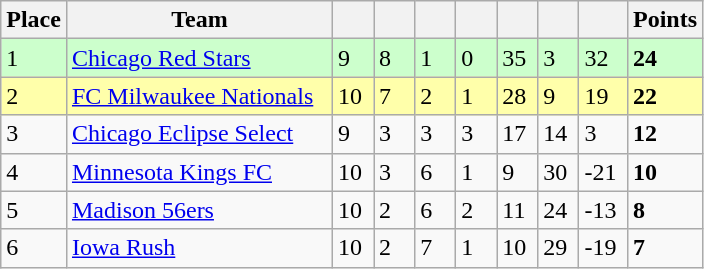<table class="wikitable">
<tr>
<th>Place</th>
<th width="170">Team</th>
<th width="20"></th>
<th width="20"></th>
<th width="20"></th>
<th width="20"></th>
<th width="20"></th>
<th width="20"></th>
<th width="25"></th>
<th>Points</th>
</tr>
<tr bgcolor=#ccffcc>
<td>1</td>
<td><a href='#'>Chicago Red Stars</a></td>
<td>9</td>
<td>8</td>
<td>1</td>
<td>0</td>
<td>35</td>
<td>3</td>
<td>32</td>
<td><strong>24</strong></td>
</tr>
<tr bgcolor=#ffffaa>
<td>2</td>
<td><a href='#'>FC Milwaukee Nationals</a></td>
<td>10</td>
<td>7</td>
<td>2</td>
<td>1</td>
<td>28</td>
<td>9</td>
<td>19</td>
<td><strong>22</strong></td>
</tr>
<tr>
<td>3</td>
<td><a href='#'>Chicago Eclipse Select</a></td>
<td>9</td>
<td>3</td>
<td>3</td>
<td>3</td>
<td>17</td>
<td>14</td>
<td>3</td>
<td><strong>12</strong></td>
</tr>
<tr>
<td>4</td>
<td><a href='#'>Minnesota Kings FC</a></td>
<td>10</td>
<td>3</td>
<td>6</td>
<td>1</td>
<td>9</td>
<td>30</td>
<td>-21</td>
<td><strong>10</strong></td>
</tr>
<tr>
<td>5</td>
<td><a href='#'>Madison 56ers</a></td>
<td>10</td>
<td>2</td>
<td>6</td>
<td>2</td>
<td>11</td>
<td>24</td>
<td>-13</td>
<td><strong>8</strong></td>
</tr>
<tr>
<td>6</td>
<td><a href='#'>Iowa Rush</a></td>
<td>10</td>
<td>2</td>
<td>7</td>
<td>1</td>
<td>10</td>
<td>29</td>
<td>-19</td>
<td><strong>7</strong></td>
</tr>
</table>
